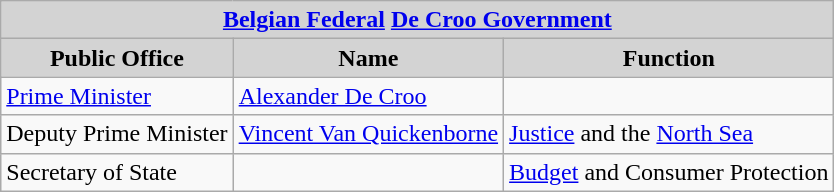<table class="wikitable">
<tr>
<th style="background:LightGrey;" colspan="3"><a href='#'>Belgian Federal</a> <a href='#'>De Croo Government</a></th>
</tr>
<tr>
<th style="background:LightGrey;">Public Office</th>
<th style="background:LightGrey;">Name</th>
<th style="background:LightGrey;">Function</th>
</tr>
<tr>
<td><a href='#'>Prime Minister</a></td>
<td><a href='#'>Alexander De Croo</a></td>
<td></td>
</tr>
<tr>
<td>Deputy Prime Minister</td>
<td><a href='#'>Vincent Van Quickenborne</a></td>
<td><a href='#'>Justice</a> and the <a href='#'>North Sea</a></td>
</tr>
<tr>
<td>Secretary of State</td>
<td></td>
<td><a href='#'>Budget</a> and Consumer Protection</td>
</tr>
</table>
